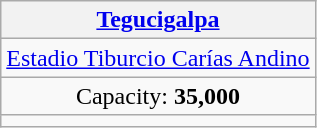<table class="wikitable">
<tr>
<th><a href='#'>Tegucigalpa</a></th>
</tr>
<tr align=center>
<td><a href='#'>Estadio Tiburcio Carías Andino</a></td>
</tr>
<tr align=center>
<td>Capacity: <strong>35,000</strong></td>
</tr>
<tr align=center>
<td></td>
</tr>
</table>
